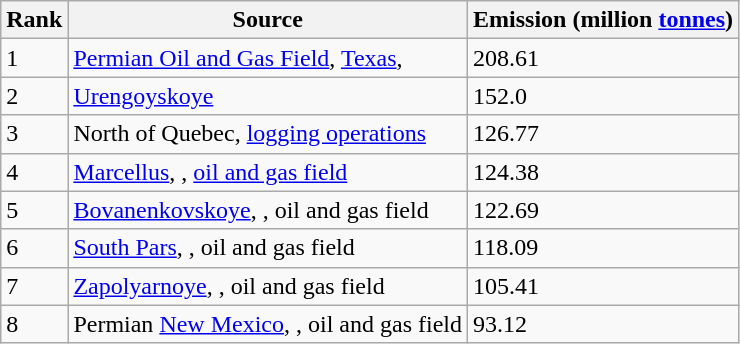<table class="wikitable sortable">
<tr>
<th>Rank</th>
<th>Source</th>
<th>Emission (million <a href='#'>tonnes</a>)</th>
</tr>
<tr>
<td>1</td>
<td><a href='#'>Permian Oil and Gas Field</a>, <a href='#'>Texas</a>, </td>
<td>208.61</td>
</tr>
<tr>
<td>2</td>
<td><a href='#'>Urengoyskoye</a> </td>
<td>152.0</td>
</tr>
<tr>
<td>3</td>
<td>North of Quebec,    <a href='#'>logging operations</a></td>
<td>126.77</td>
</tr>
<tr>
<td>4</td>
<td><a href='#'>Marcellus</a>, , <a href='#'>oil and gas field</a></td>
<td>124.38</td>
</tr>
<tr>
<td>5</td>
<td><a href='#'>Bovanenkovskoye</a>, , oil and gas field</td>
<td>122.69</td>
</tr>
<tr>
<td>6</td>
<td><a href='#'>South Pars</a>, , oil and gas field</td>
<td>118.09</td>
</tr>
<tr>
<td>7</td>
<td><a href='#'>Zapolyarnoye</a>, , oil and gas field</td>
<td>105.41</td>
</tr>
<tr>
<td>8</td>
<td>Permian <a href='#'>New Mexico</a>, , oil and gas field</td>
<td>93.12</td>
</tr>
</table>
